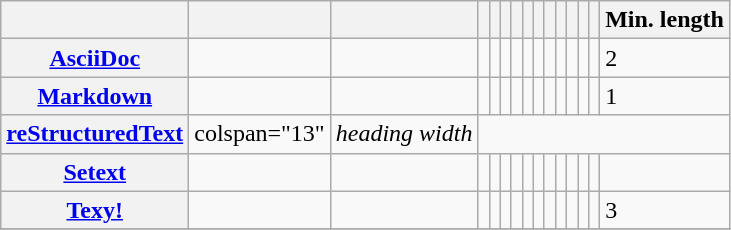<table class="wikitable sortable">
<tr>
<th></th>
<th><code></code></th>
<th><code></code></th>
<th><code></code></th>
<th><code></code></th>
<th><code></code></th>
<th><code></code></th>
<th><code></code></th>
<th><code></code></th>
<th><code></code></th>
<th><code></code></th>
<th><code></code></th>
<th><code></code></th>
<th><code></code></th>
<th title="Minimum of characters">Min. length<br></th>
</tr>
<tr>
<th><a href='#'>AsciiDoc</a></th>
<td></td>
<td></td>
<td></td>
<td></td>
<td></td>
<td></td>
<td></td>
<td></td>
<td></td>
<td></td>
<td></td>
<td></td>
<td></td>
<td>2</td>
</tr>
<tr>
<th><a href='#'>Markdown</a></th>
<td></td>
<td></td>
<td></td>
<td></td>
<td></td>
<td></td>
<td></td>
<td></td>
<td></td>
<td></td>
<td></td>
<td></td>
<td></td>
<td>1</td>
</tr>
<tr>
<th><a href='#'>reStructuredText</a></th>
<td>colspan="13" </td>
<td><em>heading width</em></td>
</tr>
<tr>
<th><a href='#'>Setext</a></th>
<td></td>
<td></td>
<td></td>
<td></td>
<td></td>
<td></td>
<td></td>
<td></td>
<td></td>
<td></td>
<td></td>
<td></td>
<td></td>
<td></td>
</tr>
<tr>
<th><a href='#'>Texy!</a></th>
<td></td>
<td></td>
<td></td>
<td></td>
<td></td>
<td></td>
<td></td>
<td></td>
<td></td>
<td></td>
<td></td>
<td></td>
<td></td>
<td>3</td>
</tr>
<tr>
</tr>
</table>
